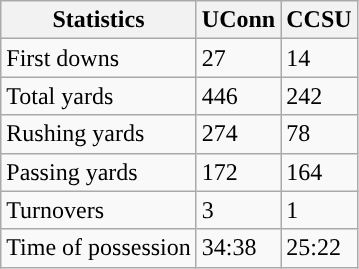<table class="wikitable">
<tr>
<th>Statistics</th>
<th>UConn</th>
<th>CCSU</th>
</tr>
<tr>
<td>First downs</td>
<td>27</td>
<td>14</td>
</tr>
<tr>
<td>Total yards</td>
<td>446</td>
<td>242</td>
</tr>
<tr>
<td>Rushing yards</td>
<td>274</td>
<td>78</td>
</tr>
<tr>
<td>Passing yards</td>
<td>172</td>
<td>164</td>
</tr>
<tr>
<td>Turnovers</td>
<td>3</td>
<td>1</td>
</tr>
<tr>
<td>Time of possession</td>
<td>34:38</td>
<td>25:22</td>
</tr>
</table>
